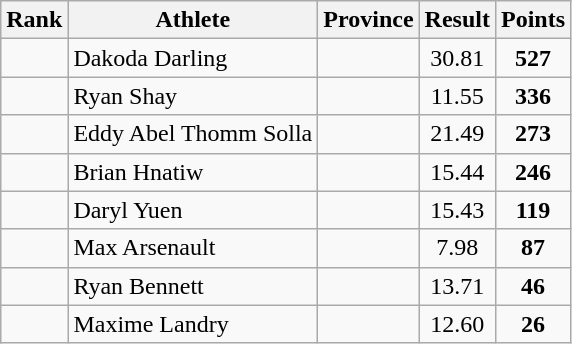<table class="wikitable sortable" style="text-align:center">
<tr>
<th>Rank</th>
<th>Athlete</th>
<th>Province</th>
<th>Result</th>
<th>Points</th>
</tr>
<tr>
<td></td>
<td align=left>Dakoda Darling</td>
<td align="left"></td>
<td>30.81</td>
<td><strong>527</strong></td>
</tr>
<tr>
<td></td>
<td align=left>Ryan Shay</td>
<td align="left"></td>
<td>11.55</td>
<td><strong>336</strong></td>
</tr>
<tr>
<td></td>
<td align=left>Eddy Abel Thomm Solla</td>
<td align="left"></td>
<td>21.49</td>
<td><strong>273</strong></td>
</tr>
<tr>
<td></td>
<td align=left>Brian Hnatiw</td>
<td align="left"></td>
<td>15.44</td>
<td><strong>246</strong></td>
</tr>
<tr>
<td></td>
<td align=left>Daryl Yuen</td>
<td align="left"></td>
<td>15.43</td>
<td><strong>119</strong></td>
</tr>
<tr>
<td></td>
<td align=left>Max Arsenault</td>
<td align="left"></td>
<td>7.98</td>
<td><strong>87</strong></td>
</tr>
<tr>
<td></td>
<td align=left>Ryan Bennett</td>
<td align="left"></td>
<td>13.71</td>
<td><strong>46</strong></td>
</tr>
<tr>
<td></td>
<td align=left>Maxime Landry</td>
<td align="left"></td>
<td>12.60</td>
<td><strong>26</strong></td>
</tr>
</table>
